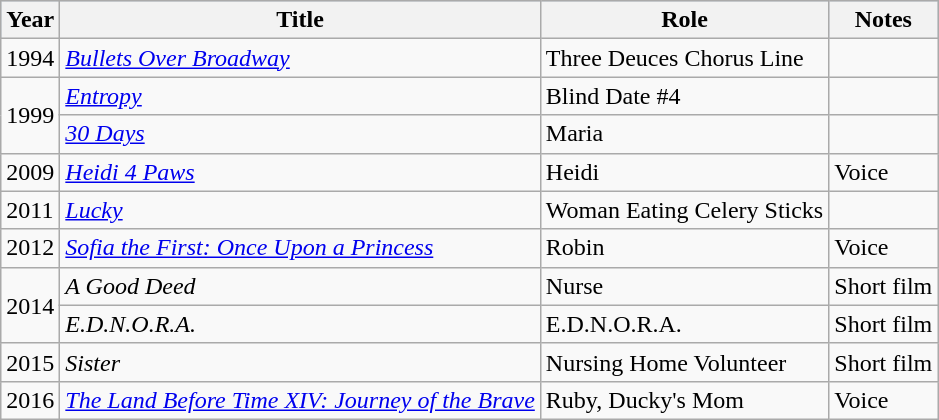<table class="wikitable">
<tr style="background:#b0c4de; text-align:center;">
<th>Year</th>
<th>Title</th>
<th>Role</th>
<th>Notes</th>
</tr>
<tr>
<td>1994</td>
<td><em><a href='#'>Bullets Over Broadway</a></em></td>
<td>Three Deuces Chorus Line</td>
<td></td>
</tr>
<tr>
<td rowspan=2>1999</td>
<td><em><a href='#'>Entropy</a></em></td>
<td>Blind Date #4</td>
<td></td>
</tr>
<tr>
<td><em><a href='#'>30 Days</a></em></td>
<td>Maria</td>
<td></td>
</tr>
<tr>
<td>2009</td>
<td><em><a href='#'>Heidi 4 Paws</a></em></td>
<td>Heidi</td>
<td>Voice</td>
</tr>
<tr>
<td>2011</td>
<td><em><a href='#'>Lucky</a></em></td>
<td>Woman Eating Celery Sticks</td>
<td></td>
</tr>
<tr>
<td>2012</td>
<td><em><a href='#'>Sofia the First: Once Upon a Princess</a></em></td>
<td>Robin</td>
<td>Voice</td>
</tr>
<tr>
<td rowspan=2>2014</td>
<td><em>A Good Deed</em></td>
<td>Nurse</td>
<td>Short film</td>
</tr>
<tr>
<td><em>E.D.N.O.R.A.</em></td>
<td>E.D.N.O.R.A.</td>
<td>Short film</td>
</tr>
<tr>
<td>2015</td>
<td><em>Sister</em></td>
<td>Nursing Home Volunteer</td>
<td>Short film</td>
</tr>
<tr>
<td>2016</td>
<td><em><a href='#'>The Land Before Time XIV: Journey of the Brave</a></em></td>
<td>Ruby, Ducky's Mom</td>
<td>Voice</td>
</tr>
</table>
